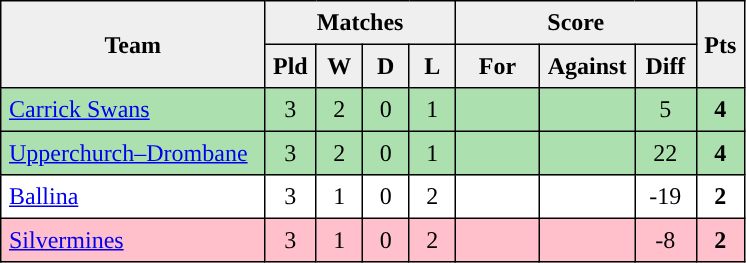<table style=border-collapse:collapse border=1 cellspacing=0 cellpadding=5>
<tr align=center bgcolor=#efefef>
<th rowspan=2 width=165>Team</th>
<th colspan=4>Matches</th>
<th colspan=3>Score</th>
<th rowspan=2width=20>Pts</th>
</tr>
<tr align=center bgcolor=#efefef>
<th width=20>Pld</th>
<th width=20>W</th>
<th width=20>D</th>
<th width=20>L</th>
<th width=45>For</th>
<th width=45>Against</th>
<th width=30>Diff</th>
</tr>
<tr align=center style="background:#ACE1AF;">
<td style="text-align:left;"><a href='#'>Carrick Swans</a></td>
<td>3</td>
<td>2</td>
<td>0</td>
<td>1</td>
<td></td>
<td></td>
<td>5</td>
<td><strong>4</strong></td>
</tr>
<tr align=center style="background:#ACE1AF;">
<td style="text-align:left;"><a href='#'>Upperchurch–Drombane</a></td>
<td>3</td>
<td>2</td>
<td>0</td>
<td>1</td>
<td></td>
<td></td>
<td>22</td>
<td><strong>4</strong></td>
</tr>
<tr align=center>
<td style="text-align:left;"><a href='#'>Ballina</a></td>
<td>3</td>
<td>1</td>
<td>0</td>
<td>2</td>
<td></td>
<td></td>
<td>-19</td>
<td><strong>2</strong></td>
</tr>
<tr align=center style="background:#FFC0CB;">
<td style="text-align:left;"><a href='#'>Silvermines</a></td>
<td>3</td>
<td>1</td>
<td>0</td>
<td>2</td>
<td></td>
<td></td>
<td>-8</td>
<td><strong>2</strong></td>
</tr>
</table>
